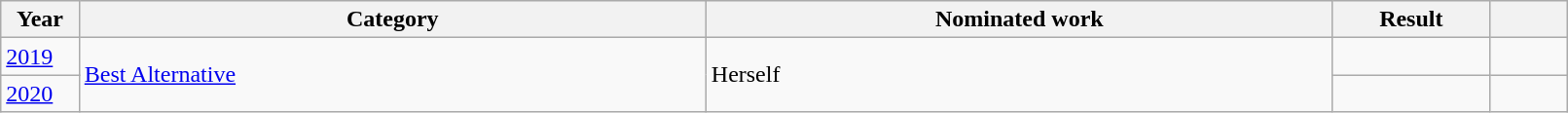<table class="wikitable" style="width:85%;">
<tr>
<th width=5%>Year</th>
<th style="width:40%;">Category</th>
<th style="width:40%;">Nominated work</th>
<th style="width:10%;">Result</th>
<th width=5%></th>
</tr>
<tr>
<td><a href='#'>2019</a></td>
<td rowspan="2"><a href='#'>Best Alternative</a></td>
<td rowspan="2">Herself</td>
<td></td>
<td></td>
</tr>
<tr>
<td><a href='#'>2020</a></td>
<td></td>
<td></td>
</tr>
</table>
